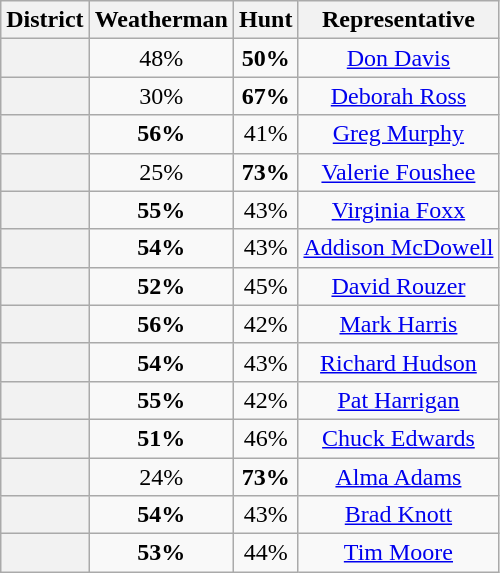<table class=wikitable>
<tr>
<th>District</th>
<th>Weatherman</th>
<th>Hunt</th>
<th>Representative</th>
</tr>
<tr align=center>
<th></th>
<td>48%</td>
<td><strong>50%</strong></td>
<td><a href='#'>Don Davis</a></td>
</tr>
<tr align=center>
<th></th>
<td>30%</td>
<td><strong>67%</strong></td>
<td><a href='#'>Deborah Ross</a></td>
</tr>
<tr align=center>
<th></th>
<td><strong>56%</strong></td>
<td>41%</td>
<td><a href='#'>Greg Murphy</a></td>
</tr>
<tr align=center>
<th></th>
<td>25%</td>
<td><strong>73%</strong></td>
<td><a href='#'>Valerie Foushee</a></td>
</tr>
<tr align=center>
<th></th>
<td><strong>55%</strong></td>
<td>43%</td>
<td><a href='#'>Virginia Foxx</a></td>
</tr>
<tr align=center>
<th></th>
<td><strong>54%</strong></td>
<td>43%</td>
<td><a href='#'>Addison McDowell</a></td>
</tr>
<tr align=center>
<th></th>
<td><strong>52%</strong></td>
<td>45%</td>
<td><a href='#'>David Rouzer</a></td>
</tr>
<tr align=center>
<th></th>
<td><strong>56%</strong></td>
<td>42%</td>
<td><a href='#'>Mark Harris</a></td>
</tr>
<tr align=center>
<th></th>
<td><strong>54%</strong></td>
<td>43%</td>
<td><a href='#'>Richard Hudson</a></td>
</tr>
<tr align=center>
<th></th>
<td><strong>55%</strong></td>
<td>42%</td>
<td><a href='#'>Pat Harrigan</a></td>
</tr>
<tr align=center>
<th></th>
<td><strong>51%</strong></td>
<td>46%</td>
<td><a href='#'>Chuck Edwards</a></td>
</tr>
<tr align=center>
<th></th>
<td>24%</td>
<td><strong>73%</strong></td>
<td><a href='#'>Alma Adams</a></td>
</tr>
<tr align=center>
<th></th>
<td><strong>54%</strong></td>
<td>43%</td>
<td><a href='#'>Brad Knott</a></td>
</tr>
<tr align=center>
<th></th>
<td><strong>53%</strong></td>
<td>44%</td>
<td><a href='#'>Tim Moore</a></td>
</tr>
</table>
